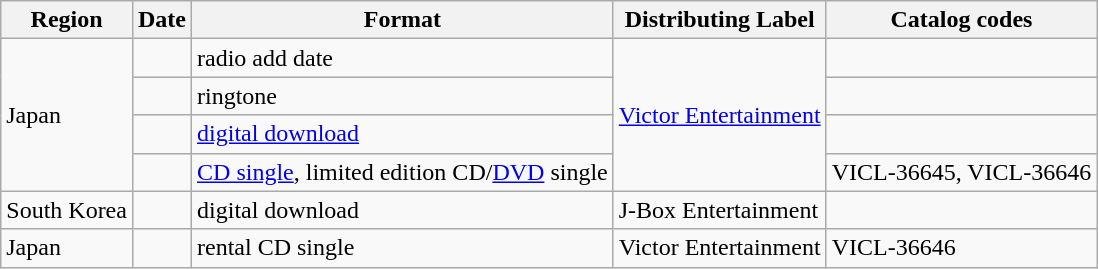<table class="wikitable">
<tr>
<th>Region</th>
<th>Date</th>
<th>Format</th>
<th>Distributing Label</th>
<th>Catalog codes</th>
</tr>
<tr>
<td rowspan="4">Japan</td>
<td></td>
<td>radio add date</td>
<td rowspan="4"><a href='#'>Victor Entertainment</a></td>
<td></td>
</tr>
<tr>
<td></td>
<td>ringtone</td>
<td></td>
</tr>
<tr>
<td></td>
<td><a href='#'>digital download</a></td>
<td></td>
</tr>
<tr>
<td></td>
<td><a href='#'>CD single</a>, limited edition CD/<a href='#'>DVD</a> single</td>
<td>VICL-36645, VICL-36646</td>
</tr>
<tr>
<td>South Korea</td>
<td></td>
<td>digital download</td>
<td>J-Box Entertainment</td>
<td></td>
</tr>
<tr>
<td>Japan</td>
<td></td>
<td>rental CD single</td>
<td>Victor Entertainment</td>
<td>VICL-36646</td>
</tr>
</table>
